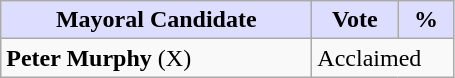<table class="wikitable">
<tr>
<th style="background:#ddf; width:200px;">Mayoral Candidate</th>
<th style="background:#ddf; width:50px;">Vote</th>
<th style="background:#ddf; width:30px;">%</th>
</tr>
<tr>
<td><strong>Peter Murphy</strong> (X)</td>
<td colspan="2">Acclaimed</td>
</tr>
</table>
